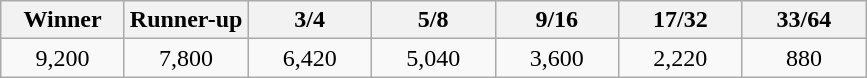<table class="wikitable" style="text-align:center">
<tr>
<th width="75">Winner</th>
<th width="75">Runner-up</th>
<th width="75">3/4</th>
<th width="75">5/8</th>
<th width="75">9/16</th>
<th width="75">17/32</th>
<th width="75">33/64</th>
</tr>
<tr>
<td>9,200</td>
<td>7,800</td>
<td>6,420</td>
<td>5,040</td>
<td>3,600</td>
<td>2,220</td>
<td>880</td>
</tr>
</table>
